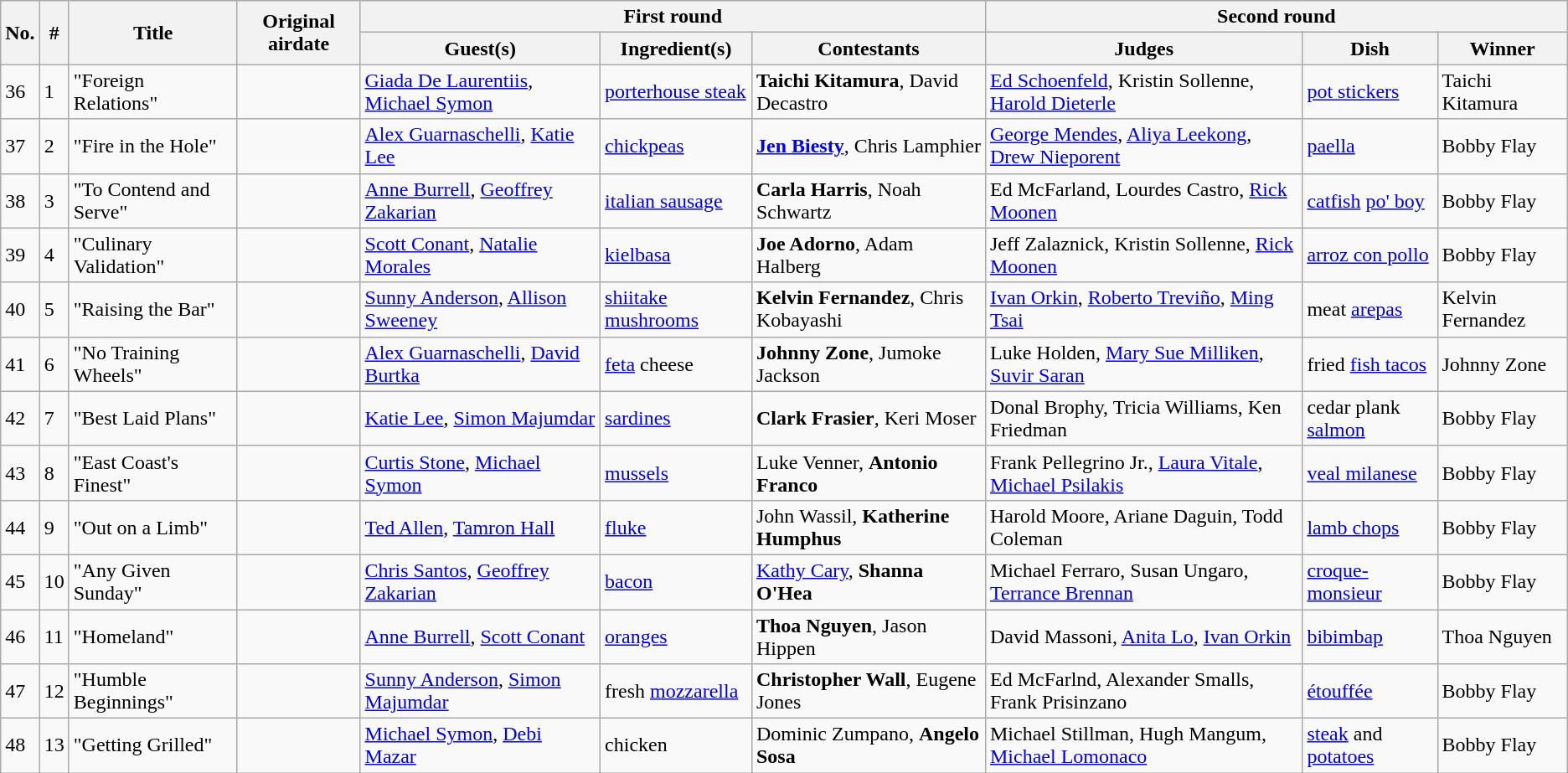<table class="wikitable">
<tr>
<th rowspan="2">No.</th>
<th rowspan="2">#</th>
<th rowspan="2">Title</th>
<th rowspan="2">Original airdate</th>
<th colspan="3">First round</th>
<th colspan="3">Second round</th>
</tr>
<tr>
<th>Guest(s)</th>
<th>Ingredient(s)</th>
<th>Contestants</th>
<th>Judges</th>
<th>Dish</th>
<th>Winner</th>
</tr>
<tr>
<td>36</td>
<td>1</td>
<td>"Foreign Relations"</td>
<td></td>
<td><a href='#'>Giada De Laurentiis</a>, <a href='#'>Michael Symon</a></td>
<td><a href='#'>porterhouse steak</a></td>
<td><strong>Taichi Kitamura</strong>, David Decastro</td>
<td><a href='#'>Ed Schoenfeld</a>, Kristin Sollenne, <a href='#'>Harold Dieterle</a></td>
<td><a href='#'>pot stickers</a></td>
<td>Taichi Kitamura</td>
</tr>
<tr>
<td>37</td>
<td>2</td>
<td>"Fire in the Hole"</td>
<td></td>
<td><a href='#'>Alex Guarnaschelli</a>, <a href='#'>Katie Lee</a></td>
<td><a href='#'>chickpeas</a></td>
<td><strong><a href='#'>Jen Biesty</a></strong>, Chris Lamphier</td>
<td><a href='#'>George Mendes</a>, <a href='#'>Aliya Leekong</a>, <a href='#'>Drew Nieporent</a></td>
<td><a href='#'>paella</a></td>
<td>Bobby Flay</td>
</tr>
<tr>
<td>38</td>
<td>3</td>
<td>"To Contend and Serve"</td>
<td></td>
<td><a href='#'>Anne Burrell</a>, <a href='#'>Geoffrey Zakarian</a></td>
<td><a href='#'>italian sausage</a></td>
<td><strong>Carla Harris</strong>, Noah Schwartz</td>
<td>Ed McFarland, Lourdes Castro, <a href='#'>Rick Moonen</a></td>
<td><a href='#'>catfish</a> <a href='#'>po' boy</a></td>
<td>Bobby Flay</td>
</tr>
<tr>
<td>39</td>
<td>4</td>
<td>"Culinary Validation"</td>
<td></td>
<td><a href='#'>Scott Conant</a>, <a href='#'>Natalie Morales</a></td>
<td><a href='#'>kielbasa</a></td>
<td><strong>Joe Adorno</strong>, Adam Halberg</td>
<td>Jeff Zalaznick, Kristin Sollenne, <a href='#'>Rick Moonen</a></td>
<td><a href='#'>arroz con pollo</a></td>
<td>Bobby Flay</td>
</tr>
<tr>
<td>40</td>
<td>5</td>
<td>"Raising the Bar"</td>
<td></td>
<td><a href='#'>Sunny Anderson</a>, <a href='#'>Allison Sweeney</a></td>
<td><a href='#'>shiitake mushrooms</a></td>
<td><strong>Kelvin Fernandez</strong>, Chris Kobayashi</td>
<td><a href='#'>Ivan Orkin</a>, <a href='#'>Roberto Treviño</a>, <a href='#'>Ming Tsai</a></td>
<td>meat <a href='#'>arepas</a></td>
<td>Kelvin Fernandez</td>
</tr>
<tr>
<td>41</td>
<td>6</td>
<td>"No Training Wheels"</td>
<td></td>
<td><a href='#'>Alex Guarnaschelli</a>, <a href='#'>David Burtka</a></td>
<td><a href='#'>feta</a> cheese</td>
<td><strong>Johnny Zone</strong>, Jumoke Jackson</td>
<td>Luke Holden, <a href='#'>Mary Sue Milliken</a>, <a href='#'>Suvir Saran</a></td>
<td>fried <a href='#'>fish tacos</a></td>
<td>Johnny Zone</td>
</tr>
<tr>
<td>42</td>
<td>7</td>
<td>"Best Laid Plans"</td>
<td></td>
<td><a href='#'>Katie Lee</a>, <a href='#'>Simon Majumdar</a></td>
<td><a href='#'>sardines</a></td>
<td><strong>Clark Frasier</strong>, Keri Moser</td>
<td>Donal Brophy, Tricia Williams, Ken Friedman</td>
<td>cedar plank <a href='#'>salmon</a></td>
<td>Bobby Flay</td>
</tr>
<tr>
<td>43</td>
<td>8</td>
<td>"East Coast's Finest"</td>
<td></td>
<td><a href='#'>Curtis Stone</a>, <a href='#'>Michael Symon</a></td>
<td><a href='#'>mussels</a></td>
<td>Luke Venner, <strong>Antonio Franco</strong></td>
<td>Frank Pellegrino Jr., <a href='#'>Laura Vitale</a>, <a href='#'>Michael Psilakis</a></td>
<td><a href='#'>veal milanese</a></td>
<td>Bobby Flay</td>
</tr>
<tr>
<td>44</td>
<td>9</td>
<td>"Out on a Limb"</td>
<td></td>
<td><a href='#'>Ted Allen</a>, <a href='#'>Tamron Hall</a></td>
<td><a href='#'>fluke</a></td>
<td>John Wassil, <strong>Katherine Humphus</strong></td>
<td>Harold Moore, Ariane Daguin, Todd Coleman</td>
<td><a href='#'>lamb chops</a></td>
<td>Bobby Flay</td>
</tr>
<tr>
<td>45</td>
<td>10</td>
<td>"Any Given Sunday"</td>
<td></td>
<td><a href='#'>Chris Santos</a>, <a href='#'>Geoffrey Zakarian</a></td>
<td><a href='#'>bacon</a></td>
<td><a href='#'>Kathy Cary</a>, <strong>Shanna O'Hea</strong></td>
<td>Michael Ferraro, Susan Ungaro, <a href='#'>Terrance Brennan</a></td>
<td><a href='#'>croque-monsieur</a></td>
<td>Bobby Flay</td>
</tr>
<tr>
<td>46</td>
<td>11</td>
<td>"Homeland"</td>
<td></td>
<td><a href='#'>Anne Burrell</a>, <a href='#'>Scott Conant</a></td>
<td><a href='#'>oranges</a></td>
<td><strong>Thoa Nguyen</strong>, Jason Hippen</td>
<td>David Massoni, <a href='#'>Anita Lo</a>, <a href='#'>Ivan Orkin</a></td>
<td><a href='#'>bibimbap</a></td>
<td>Thoa Nguyen</td>
</tr>
<tr>
<td>47</td>
<td>12</td>
<td>"Humble Beginnings"</td>
<td></td>
<td><a href='#'>Sunny Anderson</a>, <a href='#'>Simon Majumdar</a></td>
<td>fresh <a href='#'>mozzarella</a></td>
<td><strong>Christopher Wall</strong>, Eugene Jones</td>
<td>Ed McFarlnd, Alexander Smalls, Frank Prisinzano</td>
<td><a href='#'>étouffée</a></td>
<td>Bobby Flay</td>
</tr>
<tr>
<td>48</td>
<td>13</td>
<td>"Getting Grilled"</td>
<td></td>
<td><a href='#'>Michael Symon</a>, <a href='#'>Debi Mazar</a></td>
<td>chicken</td>
<td>Dominic Zumpano, <strong>Angelo Sosa</strong></td>
<td>Michael Stillman, Hugh Mangum, <a href='#'>Michael Lomonaco</a></td>
<td><a href='#'>steak</a> and <a href='#'>potatoes</a></td>
<td>Bobby Flay</td>
</tr>
</table>
